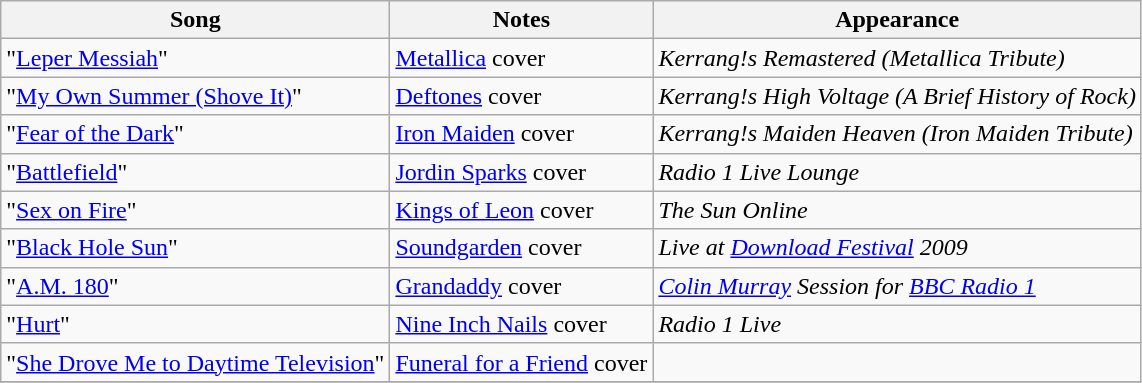<table class=wikitable>
<tr>
<th>Song</th>
<th>Notes</th>
<th>Appearance</th>
</tr>
<tr>
<td>"<a href='#'>Leper Messiah</a>"</td>
<td><a href='#'>Metallica</a> cover</td>
<td><em>Kerrang!s Remastered (Metallica Tribute)</em></td>
</tr>
<tr>
<td>"<a href='#'>My Own Summer (Shove It)</a>"</td>
<td><a href='#'>Deftones</a> cover</td>
<td><em>Kerrang!s High Voltage (A Brief History of Rock)</em></td>
</tr>
<tr>
<td>"<a href='#'>Fear of the Dark</a>"</td>
<td><a href='#'>Iron Maiden</a> cover</td>
<td><em>Kerrang!s Maiden Heaven (Iron Maiden Tribute)</em></td>
</tr>
<tr>
<td>"<a href='#'>Battlefield</a>"</td>
<td><a href='#'>Jordin Sparks</a> cover</td>
<td><em>Radio 1 Live Lounge</em></td>
</tr>
<tr>
<td>"<a href='#'>Sex on Fire</a>"</td>
<td><a href='#'>Kings of Leon</a> cover</td>
<td><em>The Sun Online</em></td>
</tr>
<tr>
<td>"<a href='#'>Black Hole Sun</a>"</td>
<td><a href='#'>Soundgarden</a> cover</td>
<td><em>Live at <a href='#'>Download Festival</a> 2009</em></td>
</tr>
<tr>
<td>"<a href='#'>A.M. 180</a>"</td>
<td><a href='#'>Grandaddy</a> cover</td>
<td><em><a href='#'>Colin Murray</a> Session for <a href='#'>BBC Radio 1</a></em></td>
</tr>
<tr>
<td>"<a href='#'>Hurt</a>"</td>
<td><a href='#'>Nine Inch Nails</a> cover</td>
<td><em>Radio 1 Live</em></td>
</tr>
<tr>
<td>"<a href='#'>She Drove Me to Daytime Television</a>"</td>
<td><a href='#'>Funeral for a Friend</a> cover</td>
<td></td>
</tr>
<tr>
</tr>
</table>
